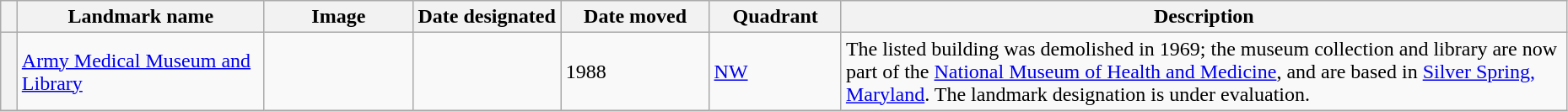<table class="wikitable" style="width:98%">
<tr>
<th width="1%"></th>
<th width="15%">Landmark name</th>
<th width="9%" class="unsortable">Image</th>
<th width="9%">Date designated</th>
<th width="9%">Date moved</th>
<th width="8%">Quadrant</th>
<th width="44%" class="unsortable">Description</th>
</tr>
<tr>
<th></th>
<td><a href='#'>Army Medical Museum and Library</a></td>
<td align="center"></td>
<td></td>
<td>1988</td>
<td><a href='#'>NW</a> <small></small></td>
<td>The listed building was demolished in 1969; the museum collection and library are now part of the <a href='#'>National Museum of Health and Medicine</a>, and are based in <a href='#'>Silver Spring, Maryland</a>.  The landmark designation is under evaluation.</td>
</tr>
</table>
